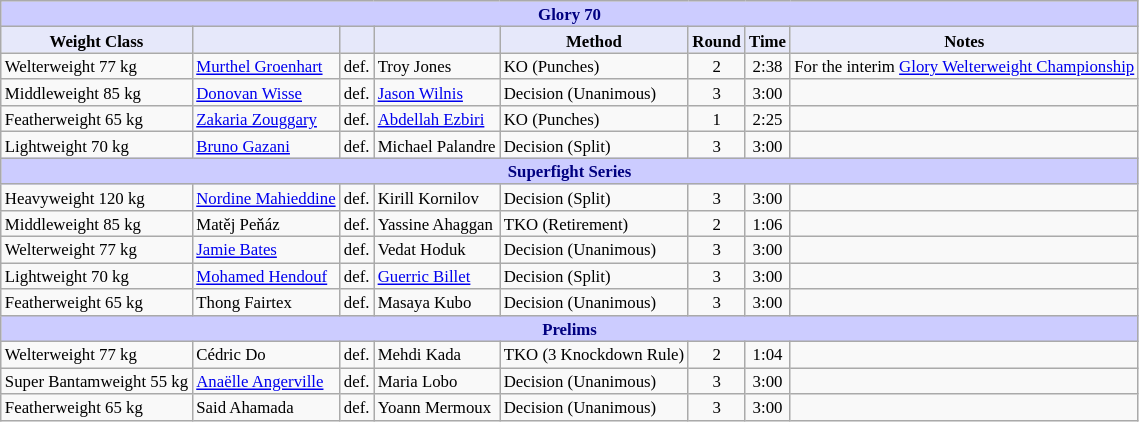<table class="wikitable" style="font-size: 70%;">
<tr>
<th colspan="8" style="background-color: #ccf; color: #000080; text-align: center;"><strong>Glory 70</strong></th>
</tr>
<tr>
<th colspan="1" style="background-color: #E6E8FA; color: #000000; text-align: center;">Weight Class</th>
<th colspan="1" style="background-color: #E6E8FA; color: #000000; text-align: center;"></th>
<th colspan="1" style="background-color: #E6E8FA; color: #000000; text-align: center;"></th>
<th colspan="1" style="background-color: #E6E8FA; color: #000000; text-align: center;"></th>
<th colspan="1" style="background-color: #E6E8FA; color: #000000; text-align: center;">Method</th>
<th colspan="1" style="background-color: #E6E8FA; color: #000000; text-align: center;">Round</th>
<th colspan="1" style="background-color: #E6E8FA; color: #000000; text-align: center;">Time</th>
<th colspan="1" style="background-color: #E6E8FA; color: #000000; text-align: center;">Notes</th>
</tr>
<tr>
<td>Welterweight 77 kg</td>
<td> <a href='#'>Murthel Groenhart</a></td>
<td align=center>def.</td>
<td> Troy Jones</td>
<td>KO (Punches)</td>
<td align=center>2</td>
<td align=center>2:38</td>
<td>For the interim <a href='#'>Glory Welterweight Championship</a></td>
</tr>
<tr>
<td>Middleweight 85 kg</td>
<td> <a href='#'>Donovan Wisse</a></td>
<td align=center>def.</td>
<td> <a href='#'>Jason Wilnis</a></td>
<td>Decision (Unanimous)</td>
<td align=center>3</td>
<td align=center>3:00</td>
<td></td>
</tr>
<tr>
<td>Featherweight 65 kg</td>
<td> <a href='#'>Zakaria Zouggary</a></td>
<td align=center>def.</td>
<td> <a href='#'>Abdellah Ezbiri</a></td>
<td>KO (Punches)</td>
<td align=center>1</td>
<td align=center>2:25</td>
<td></td>
</tr>
<tr>
<td>Lightweight 70 kg</td>
<td> <a href='#'>Bruno Gazani</a></td>
<td align=center>def.</td>
<td> Michael Palandre</td>
<td>Decision (Split)</td>
<td align=center>3</td>
<td align=center>3:00</td>
<td></td>
</tr>
<tr>
<th colspan="8" style="background-color: #ccf; color: #000080; text-align: center;"><strong>Superfight Series</strong></th>
</tr>
<tr>
<td>Heavyweight 120 kg</td>
<td> <a href='#'>Nordine Mahieddine</a></td>
<td align=center>def.</td>
<td> Kirill Kornilov</td>
<td>Decision (Split)</td>
<td align=center>3</td>
<td align=center>3:00</td>
<td></td>
</tr>
<tr>
<td>Middleweight 85 kg</td>
<td> Matěj Peňáz</td>
<td align=center>def.</td>
<td> Yassine Ahaggan</td>
<td>TKO (Retirement)</td>
<td align=center>2</td>
<td align=center>1:06</td>
<td></td>
</tr>
<tr>
<td>Welterweight 77 kg</td>
<td> <a href='#'>Jamie Bates</a></td>
<td align=center>def.</td>
<td> Vedat Hoduk</td>
<td>Decision (Unanimous)</td>
<td align=center>3</td>
<td align=center>3:00</td>
<td></td>
</tr>
<tr>
<td>Lightweight 70 kg</td>
<td> <a href='#'>Mohamed Hendouf</a></td>
<td align=center>def.</td>
<td> <a href='#'>Guerric Billet</a></td>
<td>Decision (Split)</td>
<td align=center>3</td>
<td align=center>3:00</td>
<td></td>
</tr>
<tr>
<td>Featherweight 65 kg</td>
<td> Thong Fairtex</td>
<td align=center>def.</td>
<td> Masaya Kubo</td>
<td>Decision (Unanimous)</td>
<td align=center>3</td>
<td align=center>3:00</td>
<td></td>
</tr>
<tr>
<th colspan="8" style="background-color: #ccf; color: #000080; text-align: center;"><strong>Prelims</strong></th>
</tr>
<tr>
<td>Welterweight 77 kg</td>
<td> Cédric Do</td>
<td align=center>def.</td>
<td> Mehdi Kada</td>
<td>TKO (3 Knockdown Rule)</td>
<td align=center>2</td>
<td align=center>1:04</td>
<td></td>
</tr>
<tr>
<td>Super Bantamweight 55 kg</td>
<td> <a href='#'>Anaëlle Angerville</a></td>
<td align=center>def.</td>
<td> Maria Lobo</td>
<td>Decision (Unanimous)</td>
<td align=center>3</td>
<td align=center>3:00</td>
<td></td>
</tr>
<tr>
<td>Featherweight 65 kg</td>
<td> Said Ahamada</td>
<td align=center>def.</td>
<td> Yoann Mermoux</td>
<td>Decision (Unanimous)</td>
<td align=center>3</td>
<td align=center>3:00</td>
<td></td>
</tr>
</table>
